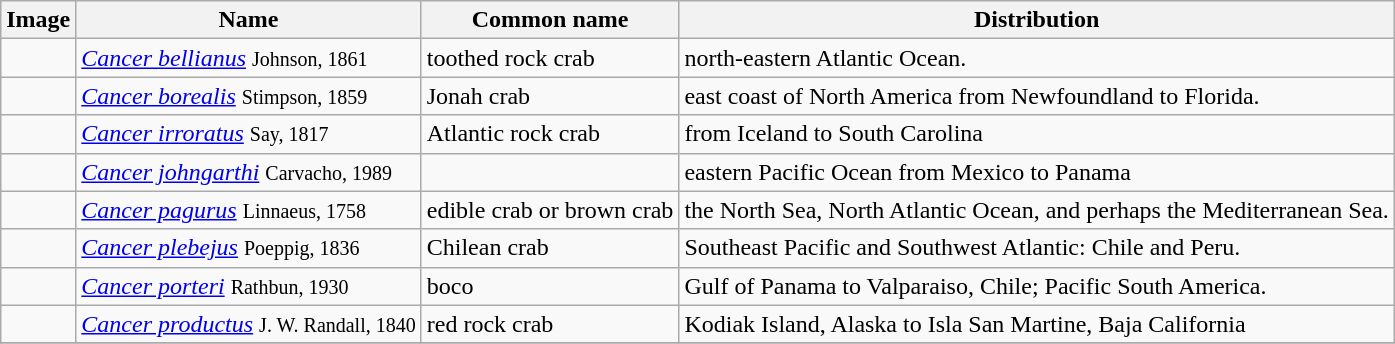<table class="wikitable sortable">
<tr>
<th>Image</th>
<th>Name</th>
<th>Common name</th>
<th>Distribution</th>
</tr>
<tr>
<td></td>
<td><em><a href='#'>Cancer bellianus</a></em> <small>Johnson, 1861</small></td>
<td>toothed rock crab</td>
<td>north-eastern Atlantic Ocean.</td>
</tr>
<tr>
<td></td>
<td><em><a href='#'>Cancer borealis</a></em> <small>Stimpson, 1859</small></td>
<td>Jonah crab</td>
<td>east coast of North America from Newfoundland to Florida.</td>
</tr>
<tr>
<td></td>
<td><em><a href='#'>Cancer irroratus</a></em> <small>Say, 1817</small></td>
<td>Atlantic rock crab</td>
<td>from Iceland to South Carolina</td>
</tr>
<tr>
<td></td>
<td><em><a href='#'>Cancer johngarthi</a></em> <small>Carvacho, 1989</small></td>
<td></td>
<td>eastern Pacific Ocean from Mexico to Panama</td>
</tr>
<tr>
<td></td>
<td><em><a href='#'>Cancer pagurus</a></em> <small>Linnaeus, 1758</small></td>
<td>edible crab or brown crab</td>
<td>the North Sea, North Atlantic Ocean, and perhaps the Mediterranean Sea.</td>
</tr>
<tr>
<td></td>
<td><em><a href='#'>Cancer plebejus</a></em> <small>Poeppig, 1836</small></td>
<td>Chilean crab</td>
<td>Southeast Pacific and Southwest Atlantic: Chile and Peru.</td>
</tr>
<tr>
<td></td>
<td><em><a href='#'>Cancer porteri</a></em> <small>Rathbun, 1930</small></td>
<td>boco</td>
<td>Gulf of Panama to Valparaiso, Chile; Pacific South America.</td>
</tr>
<tr>
<td></td>
<td><em><a href='#'>Cancer productus</a></em> <small>J. W. Randall, 1840</small></td>
<td>red rock crab</td>
<td>Kodiak Island, Alaska to Isla San Martine, Baja California</td>
</tr>
<tr>
</tr>
</table>
